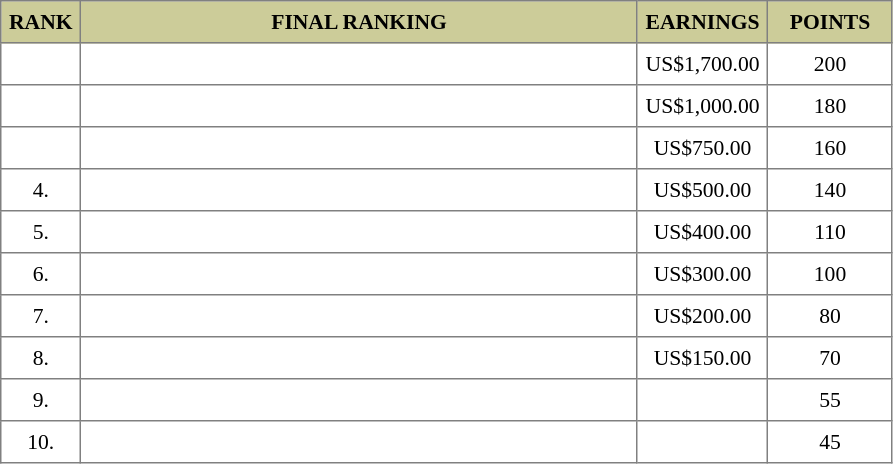<table border="1" cellspacing="2" cellpadding="5" style="border-collapse: collapse; font-size: 90%;">
<tr bgcolor="CCCC99">
<th>RANK</th>
<th style="width: 25em">FINAL RANKING</th>
<th style="width: 5em">EARNINGS</th>
<th style="width: 5em">POINTS</th>
</tr>
<tr>
<td align="center"></td>
<td></td>
<td align="center">US$1,700.00</td>
<td align="center">200</td>
</tr>
<tr>
<td align="center"></td>
<td></td>
<td align="center">US$1,000.00</td>
<td align="center">180</td>
</tr>
<tr>
<td align="center"></td>
<td></td>
<td align="center">US$750.00</td>
<td align="center">160</td>
</tr>
<tr>
<td align="center">4.</td>
<td></td>
<td align="center">US$500.00</td>
<td align="center">140</td>
</tr>
<tr>
<td align="center">5.</td>
<td></td>
<td align="center">US$400.00</td>
<td align="center">110</td>
</tr>
<tr>
<td align="center">6.</td>
<td></td>
<td align="center">US$300.00</td>
<td align="center">100</td>
</tr>
<tr>
<td align="center">7.</td>
<td></td>
<td align="center">US$200.00</td>
<td align="center">80</td>
</tr>
<tr>
<td align="center">8.</td>
<td></td>
<td align="center">US$150.00</td>
<td align="center">70</td>
</tr>
<tr>
<td align="center">9.</td>
<td></td>
<td align="center"></td>
<td align="center">55</td>
</tr>
<tr>
<td align="center">10.</td>
<td></td>
<td align="center"></td>
<td align="center">45</td>
</tr>
</table>
